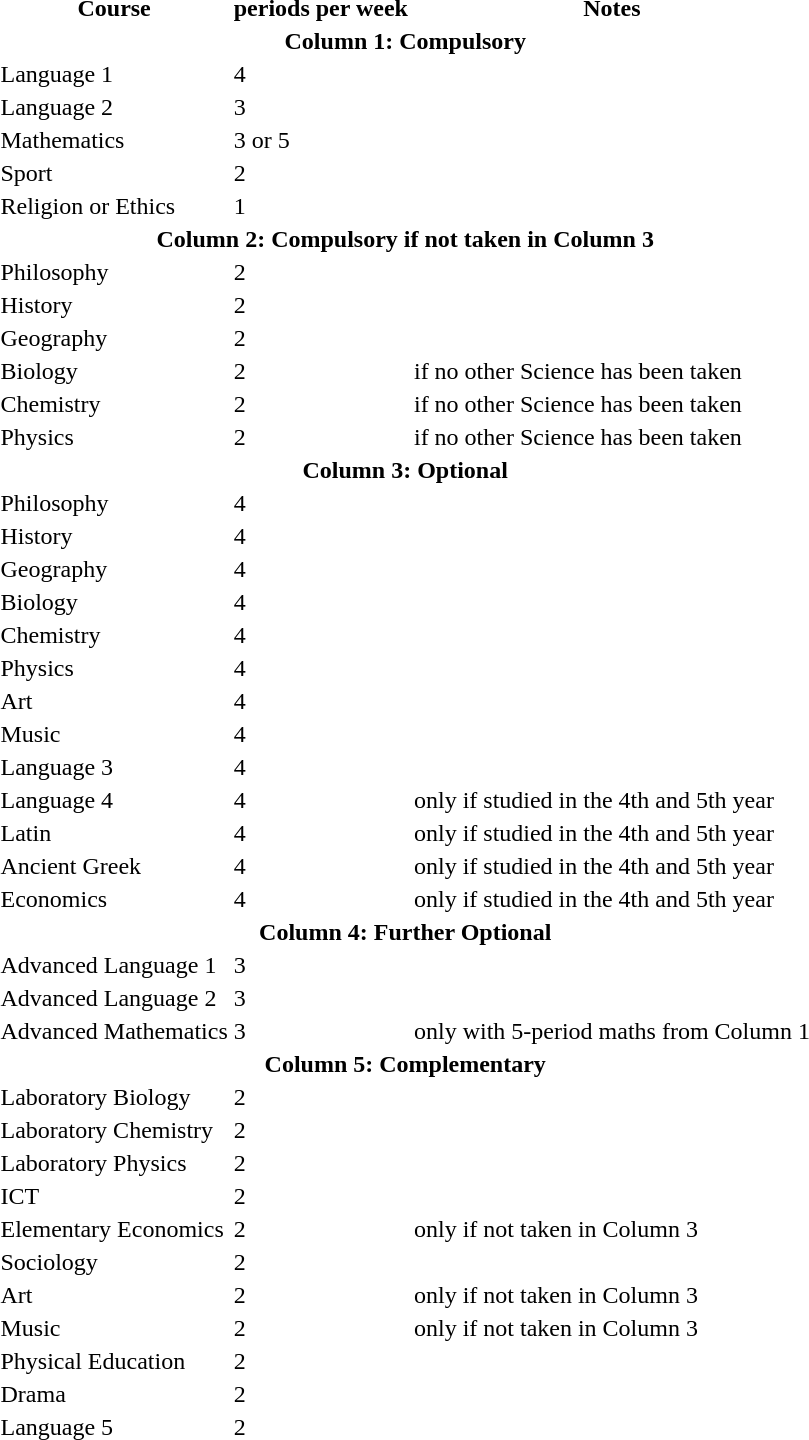<table>
<tr>
<th>Course</th>
<th>periods per week</th>
<th>Notes</th>
</tr>
<tr --->
<th colspan="3">Column 1: Compulsory</th>
</tr>
<tr>
<td>Language 1</td>
<td>4</td>
<td></td>
</tr>
<tr>
<td>Language 2</td>
<td>3</td>
<td></td>
</tr>
<tr>
<td>Mathematics</td>
<td>3 or 5</td>
<td></td>
</tr>
<tr>
<td>Sport</td>
<td>2</td>
<td></td>
</tr>
<tr>
<td>Religion or Ethics</td>
<td>1</td>
<td></td>
</tr>
<tr --->
<th colspan="3">Column 2: Compulsory if not taken in Column 3</th>
</tr>
<tr>
<td>Philosophy</td>
<td>2</td>
<td></td>
</tr>
<tr>
<td>History</td>
<td>2</td>
<td></td>
</tr>
<tr>
<td>Geography</td>
<td>2</td>
<td></td>
</tr>
<tr>
<td>Biology</td>
<td>2</td>
<td>if no other Science has been taken</td>
</tr>
<tr>
<td>Chemistry</td>
<td>2</td>
<td>if no other Science has been taken</td>
</tr>
<tr>
<td>Physics</td>
<td>2</td>
<td>if no other Science has been taken</td>
</tr>
<tr --->
<th colspan="3">Column 3: Optional</th>
</tr>
<tr>
<td>Philosophy</td>
<td>4</td>
<td></td>
</tr>
<tr>
<td>History</td>
<td>4</td>
<td></td>
</tr>
<tr>
<td>Geography</td>
<td>4</td>
<td></td>
</tr>
<tr>
<td>Biology</td>
<td>4</td>
<td></td>
</tr>
<tr>
<td>Chemistry</td>
<td>4</td>
<td></td>
</tr>
<tr>
<td>Physics</td>
<td>4</td>
<td></td>
</tr>
<tr>
<td>Art</td>
<td>4</td>
<td></td>
</tr>
<tr>
<td>Music</td>
<td>4</td>
<td></td>
</tr>
<tr>
<td>Language 3</td>
<td>4</td>
<td></td>
</tr>
<tr>
<td>Language 4</td>
<td>4</td>
<td>only if studied in the 4th and 5th year</td>
</tr>
<tr>
<td>Latin</td>
<td>4</td>
<td>only if studied in the 4th and 5th year</td>
</tr>
<tr>
<td>Ancient Greek</td>
<td>4</td>
<td>only if studied in the 4th and 5th year</td>
</tr>
<tr>
<td>Economics</td>
<td>4</td>
<td>only if studied in the 4th and 5th year</td>
</tr>
<tr --->
<th colspan="3">Column 4: Further Optional</th>
</tr>
<tr>
<td>Advanced Language 1</td>
<td>3</td>
<td></td>
</tr>
<tr>
<td>Advanced Language 2</td>
<td>3</td>
<td></td>
</tr>
<tr>
<td>Advanced Mathematics</td>
<td>3</td>
<td>only with 5-period maths from Column 1</td>
</tr>
<tr --->
<th colspan="3">Column 5: Complementary</th>
</tr>
<tr>
<td>Laboratory Biology</td>
<td>2</td>
<td></td>
</tr>
<tr>
<td>Laboratory Chemistry</td>
<td>2</td>
<td></td>
</tr>
<tr>
<td>Laboratory Physics</td>
<td>2</td>
<td></td>
</tr>
<tr>
<td>ICT</td>
<td>2</td>
<td></td>
</tr>
<tr>
<td>Elementary Economics</td>
<td>2</td>
<td>only if not taken in Column 3</td>
</tr>
<tr>
<td>Sociology</td>
<td>2</td>
<td></td>
</tr>
<tr>
<td>Art</td>
<td>2</td>
<td>only if not taken in Column 3</td>
</tr>
<tr>
<td>Music</td>
<td>2</td>
<td>only if not taken in Column 3</td>
</tr>
<tr>
<td>Physical Education</td>
<td>2</td>
<td></td>
</tr>
<tr>
<td>Drama</td>
<td>2</td>
<td></td>
</tr>
<tr>
<td>Language 5</td>
<td>2</td>
<td></td>
</tr>
</table>
